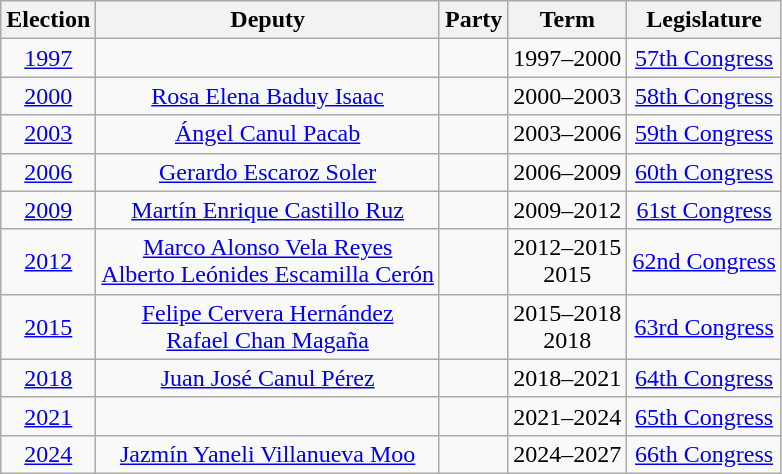<table class="wikitable" style="text-align: center">
<tr>
<th>Election</th>
<th>Deputy</th>
<th>Party</th>
<th>Term</th>
<th>Legislature</th>
</tr>
<tr>
<td><a href='#'>1997</a></td>
<td></td>
<td></td>
<td>1997–2000</td>
<td><a href='#'>57th Congress</a></td>
</tr>
<tr>
<td><a href='#'>2000</a></td>
<td><a href='#'>Rosa Elena Baduy Isaac</a></td>
<td></td>
<td>2000–2003</td>
<td><a href='#'>58th Congress</a></td>
</tr>
<tr>
<td><a href='#'>2003</a></td>
<td><a href='#'>Ángel Canul Pacab</a></td>
<td></td>
<td>2003–2006</td>
<td><a href='#'>59th Congress</a></td>
</tr>
<tr>
<td><a href='#'>2006</a></td>
<td><a href='#'>Gerardo Escaroz Soler</a></td>
<td></td>
<td>2006–2009</td>
<td><a href='#'>60th Congress</a></td>
</tr>
<tr>
<td><a href='#'>2009</a></td>
<td><a href='#'>Martín Enrique Castillo Ruz</a></td>
<td></td>
<td>2009–2012</td>
<td><a href='#'>61st Congress</a></td>
</tr>
<tr>
<td><a href='#'>2012</a></td>
<td><a href='#'>Marco Alonso Vela Reyes</a><br><a href='#'>Alberto Leónides Escamilla Cerón</a></td>
<td></td>
<td>2012–2015<br>2015</td>
<td><a href='#'>62nd Congress</a></td>
</tr>
<tr>
<td><a href='#'>2015</a></td>
<td><a href='#'>Felipe Cervera Hernández</a><br><a href='#'>Rafael Chan Magaña</a></td>
<td></td>
<td>2015–2018<br>2018</td>
<td><a href='#'>63rd Congress</a></td>
</tr>
<tr>
<td><a href='#'>2018</a></td>
<td><a href='#'>Juan José Canul Pérez</a></td>
<td></td>
<td>2018–2021</td>
<td><a href='#'>64th Congress</a></td>
</tr>
<tr>
<td><a href='#'>2021</a></td>
<td></td>
<td></td>
<td>2021–2024</td>
<td><a href='#'>65th Congress</a></td>
</tr>
<tr>
<td><a href='#'>2024</a></td>
<td><a href='#'>Jazmín Yaneli Villanueva Moo</a></td>
<td></td>
<td>2024–2027</td>
<td><a href='#'>66th Congress</a></td>
</tr>
</table>
